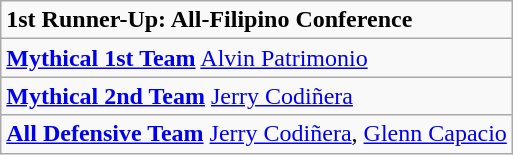<table class="wikitable" border="1">
<tr>
<td><strong>1st Runner-Up: All-Filipino Conference</strong></td>
</tr>
<tr>
<td><strong><a href='#'>Mythical 1st Team</a></strong> <a href='#'>Alvin Patrimonio</a></td>
</tr>
<tr>
<td><strong><a href='#'>Mythical 2nd Team</a></strong> <a href='#'>Jerry Codiñera</a></td>
</tr>
<tr>
<td><strong><a href='#'>All Defensive Team</a></strong> <a href='#'>Jerry Codiñera</a>, <a href='#'>Glenn Capacio</a></td>
</tr>
</table>
